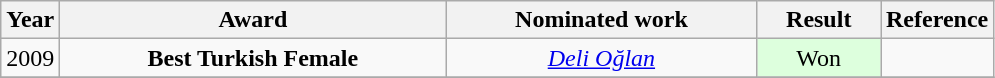<table class="wikitable">
<tr>
<th>Year</th>
<th>Award</th>
<th>Nominated work</th>
<th>Result</th>
<th>Reference</th>
</tr>
<tr>
<td rowspan="1">2009</td>
<td width="250" align="center"><strong>Best Turkish Female</strong></td>
<td width="200"  align="center" rowspan="1"><em><a href='#'>Deli Oğlan</a></em></td>
<td align="center" width="75" style="background: #ddffdd">Won</td>
<td align="center"></td>
</tr>
<tr>
</tr>
</table>
